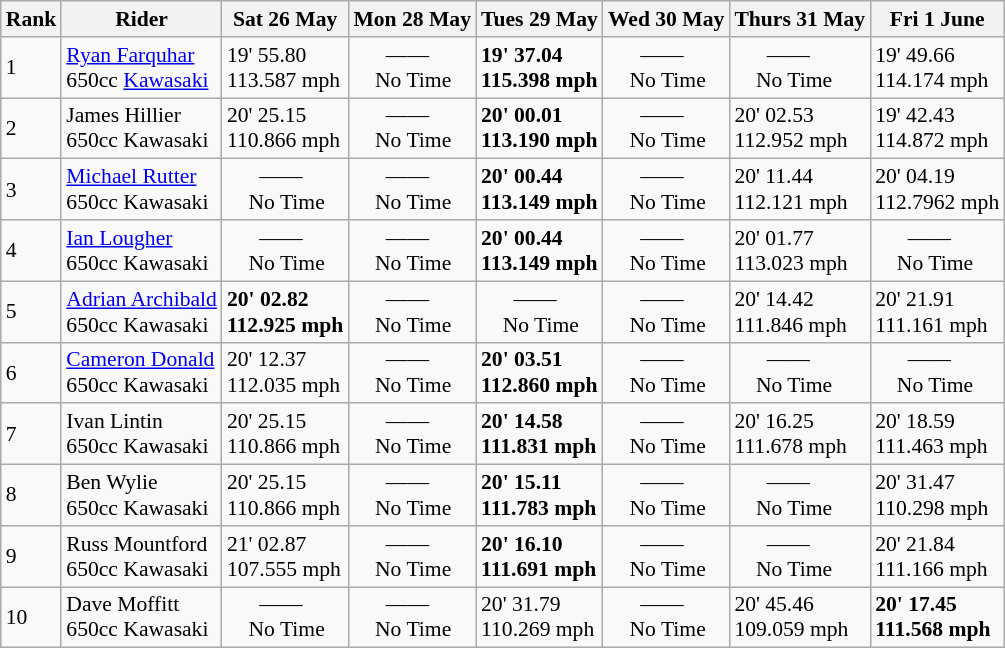<table class="wikitable" style="font-size: 90%;">
<tr style="background:#efefef;">
<th>Rank</th>
<th>Rider</th>
<th>Sat 26 May</th>
<th>Mon 28 May</th>
<th>Tues 29 May</th>
<th>Wed 30 May</th>
<th>Thurs 31 May</th>
<th>Fri 1 June</th>
</tr>
<tr>
<td>1</td>
<td> <a href='#'>Ryan Farquhar</a><br> 650cc <a href='#'>Kawasaki</a></td>
<td>19' 55.80 <br> 113.587 mph</td>
<td>      ——<br>    No Time</td>
<td><strong>19' 37.04 <br> 115.398 mph</strong></td>
<td>      ——<br>    No Time</td>
<td>      ——<br>    No Time</td>
<td>19' 49.66 <br> 114.174 mph</td>
</tr>
<tr>
<td>2</td>
<td> James Hillier<br> 650cc Kawasaki</td>
<td>20' 25.15 <br> 110.866 mph</td>
<td>      ——<br>    No Time</td>
<td><strong>20' 00.01 <br> 113.190 mph</strong></td>
<td>      ——<br>    No Time</td>
<td>20' 02.53 <br> 112.952 mph</td>
<td>19' 42.43 <br> 114.872 mph</td>
</tr>
<tr>
<td>3</td>
<td> <a href='#'>Michael Rutter</a><br> 650cc Kawasaki</td>
<td>      ——<br>    No Time</td>
<td>      ——<br>    No Time</td>
<td><strong>20' 00.44 <br> 113.149 mph</strong></td>
<td>      ——<br>    No Time</td>
<td>20' 11.44 <br> 112.121 mph</td>
<td>20' 04.19 <br> 112.7962 mph</td>
</tr>
<tr>
<td>4</td>
<td> <a href='#'>Ian Lougher</a><br> 650cc Kawasaki</td>
<td>      ——<br>    No Time</td>
<td>      ——<br>    No Time</td>
<td><strong>20' 00.44 <br> 113.149 mph</strong></td>
<td>      ——<br>    No Time</td>
<td>20' 01.77 <br> 113.023 mph</td>
<td>      ——<br>    No Time</td>
</tr>
<tr>
<td>5</td>
<td> <a href='#'>Adrian Archibald</a><br> 650cc Kawasaki</td>
<td><strong>20' 02.82 <br> 112.925 mph</strong></td>
<td>      ——<br>    No Time</td>
<td>      ——<br>    No Time</td>
<td>      ——<br>    No Time</td>
<td>20' 14.42 <br> 111.846 mph</td>
<td>20' 21.91 <br> 111.161 mph</td>
</tr>
<tr>
<td>6</td>
<td> <a href='#'>Cameron Donald</a><br> 650cc Kawasaki</td>
<td>20' 12.37 <br> 112.035 mph</td>
<td>      ——<br>    No Time</td>
<td><strong>20' 03.51 <br> 112.860 mph</strong></td>
<td>      ——<br>    No Time</td>
<td>      ——<br>    No Time</td>
<td>      ——<br>    No Time</td>
</tr>
<tr>
<td>7</td>
<td> Ivan Lintin<br> 650cc Kawasaki</td>
<td>20' 25.15 <br> 110.866 mph</td>
<td>      ——<br>    No Time</td>
<td><strong>20' 14.58 <br> 111.831 mph</strong></td>
<td>      ——<br>    No Time</td>
<td>20' 16.25 <br> 111.678 mph</td>
<td>20' 18.59 <br> 111.463 mph</td>
</tr>
<tr>
<td>8</td>
<td> Ben Wylie<br> 650cc Kawasaki</td>
<td>20' 25.15 <br> 110.866 mph</td>
<td>      ——<br>    No Time</td>
<td><strong>20' 15.11 <br> 111.783 mph</strong></td>
<td>      ——<br>    No Time</td>
<td>      ——<br>    No Time</td>
<td>20' 31.47 <br> 110.298 mph</td>
</tr>
<tr>
<td>9</td>
<td> Russ Mountford<br> 650cc Kawasaki</td>
<td>21' 02.87 <br> 107.555 mph</td>
<td>      ——<br>    No Time</td>
<td><strong>20' 16.10 <br> 111.691 mph</strong></td>
<td>      ——<br>    No Time</td>
<td>      ——<br>    No Time</td>
<td>20' 21.84 <br> 111.166 mph</td>
</tr>
<tr>
<td>10</td>
<td> Dave Moffitt<br> 650cc Kawasaki</td>
<td>      ——<br>    No Time</td>
<td>      ——<br>    No Time</td>
<td>20' 31.79 <br> 110.269 mph</td>
<td>      ——<br>    No Time</td>
<td>20' 45.46 <br> 109.059 mph</td>
<td><strong>20' 17.45 <br> 111.568 mph</strong></td>
</tr>
</table>
